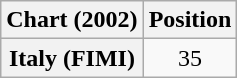<table class="wikitable plainrowheaders" style="text-align:center">
<tr>
<th>Chart (2002)</th>
<th>Position</th>
</tr>
<tr>
<th scope="row">Italy (FIMI)</th>
<td>35</td>
</tr>
</table>
